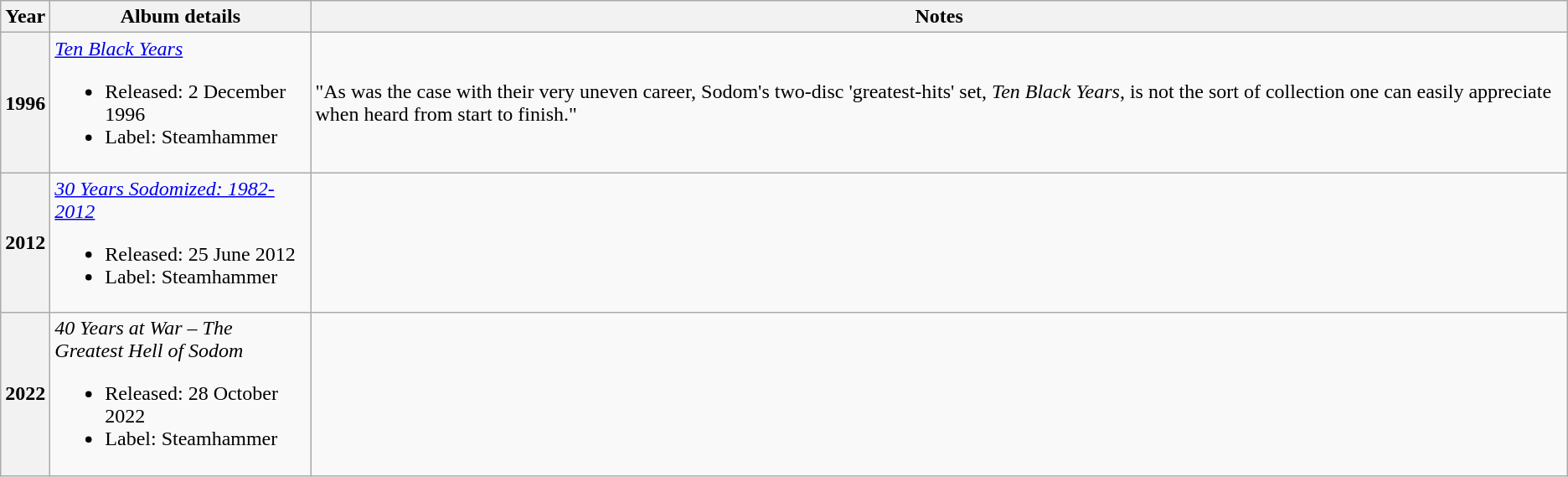<table class="wikitable">
<tr>
<th>Year</th>
<th width="200">Album details</th>
<th>Notes</th>
</tr>
<tr>
<th>1996</th>
<td><em><a href='#'>Ten Black Years</a></em><br><ul><li>Released: 2 December 1996</li><li>Label: Steamhammer</li></ul></td>
<td>"As was the case with their very uneven career, Sodom's two-disc 'greatest-hits' set, <em>Ten Black Years</em>, is not the sort of collection one can easily appreciate when heard from start to finish."</td>
</tr>
<tr>
<th>2012</th>
<td><em><a href='#'>30 Years Sodomized: 1982-2012</a></em><br><ul><li>Released: 25 June 2012</li><li>Label: Steamhammer</li></ul></td>
</tr>
<tr>
<th>2022</th>
<td><em>40 Years at War – The Greatest Hell of Sodom</em><br><ul><li>Released: 28 October 2022</li><li>Label: Steamhammer</li></ul></td>
<td></td>
</tr>
</table>
